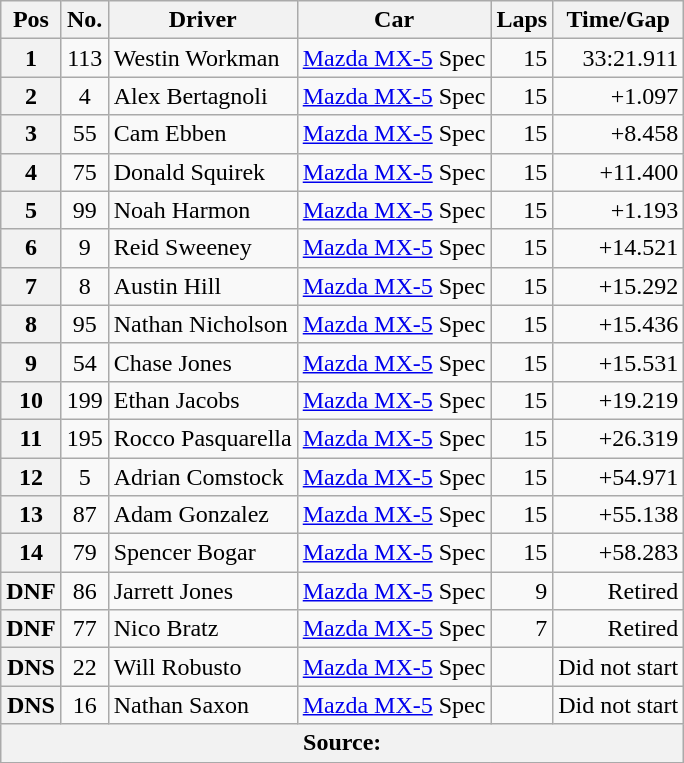<table class="wikitable">
<tr>
<th>Pos</th>
<th>No.</th>
<th>Driver</th>
<th>Car</th>
<th>Laps</th>
<th>Time/Gap</th>
</tr>
<tr>
<th>1</th>
<td align=center>113</td>
<td> Westin Workman</td>
<td><a href='#'>Mazda MX-5</a> Spec</td>
<td align=right>15</td>
<td align=right>33:21.911</td>
</tr>
<tr>
<th>2</th>
<td align=center>4</td>
<td> Alex Bertagnoli</td>
<td><a href='#'>Mazda MX-5</a> Spec</td>
<td align=right>15</td>
<td align=right>+1.097</td>
</tr>
<tr>
<th>3</th>
<td align=center>55</td>
<td> Cam Ebben</td>
<td><a href='#'>Mazda MX-5</a> Spec</td>
<td align=right>15</td>
<td align=right>+8.458</td>
</tr>
<tr>
<th>4</th>
<td align=center>75</td>
<td> Donald Squirek</td>
<td><a href='#'>Mazda MX-5</a> Spec</td>
<td align=right>15</td>
<td align=right>+11.400</td>
</tr>
<tr>
<th>5</th>
<td align=center>99</td>
<td> Noah Harmon</td>
<td><a href='#'>Mazda MX-5</a> Spec</td>
<td align=right>15</td>
<td align=right>+1.193</td>
</tr>
<tr>
<th>6</th>
<td align=center>9</td>
<td> Reid Sweeney</td>
<td><a href='#'>Mazda MX-5</a> Spec</td>
<td align=right>15</td>
<td align=right>+14.521</td>
</tr>
<tr>
<th>7</th>
<td align=center>8</td>
<td> Austin Hill</td>
<td><a href='#'>Mazda MX-5</a> Spec</td>
<td align=right>15</td>
<td align=right>+15.292</td>
</tr>
<tr>
<th>8</th>
<td align=center>95</td>
<td> Nathan Nicholson</td>
<td><a href='#'>Mazda MX-5</a> Spec</td>
<td align=right>15</td>
<td align=right>+15.436</td>
</tr>
<tr>
<th>9</th>
<td align=center>54</td>
<td> Chase Jones</td>
<td><a href='#'>Mazda MX-5</a> Spec</td>
<td align=right>15</td>
<td align=right>+15.531</td>
</tr>
<tr>
<th>10</th>
<td align=center>199</td>
<td> Ethan Jacobs</td>
<td><a href='#'>Mazda MX-5</a> Spec</td>
<td align=right>15</td>
<td align=right>+19.219</td>
</tr>
<tr>
<th>11</th>
<td align=center>195</td>
<td> Rocco Pasquarella</td>
<td><a href='#'>Mazda MX-5</a> Spec</td>
<td align=right>15</td>
<td align=right>+26.319</td>
</tr>
<tr>
<th>12</th>
<td align=center>5</td>
<td> Adrian Comstock</td>
<td><a href='#'>Mazda MX-5</a> Spec</td>
<td align=right>15</td>
<td align=right>+54.971</td>
</tr>
<tr>
<th>13</th>
<td align=center>87</td>
<td> Adam Gonzalez</td>
<td><a href='#'>Mazda MX-5</a> Spec</td>
<td align=right>15</td>
<td align=right>+55.138</td>
</tr>
<tr>
<th>14</th>
<td align=center>79</td>
<td> Spencer Bogar</td>
<td><a href='#'>Mazda MX-5</a> Spec</td>
<td align=right>15</td>
<td align=right>+58.283</td>
</tr>
<tr>
<th>DNF</th>
<td align=center>86</td>
<td> Jarrett Jones</td>
<td><a href='#'>Mazda MX-5</a> Spec</td>
<td align=right>9</td>
<td align=right>Retired</td>
</tr>
<tr>
<th>DNF</th>
<td align=center>77</td>
<td> Nico Bratz</td>
<td><a href='#'>Mazda MX-5</a> Spec</td>
<td align=right>7</td>
<td align=right>Retired</td>
</tr>
<tr>
<th>DNS</th>
<td align=center>22</td>
<td> Will Robusto</td>
<td><a href='#'>Mazda MX-5</a> Spec</td>
<td align=right></td>
<td align=right>Did not start</td>
</tr>
<tr>
<th>DNS</th>
<td align=center>16</td>
<td> Nathan Saxon</td>
<td><a href='#'>Mazda MX-5</a> Spec</td>
<td align=right></td>
<td align=right>Did not start</td>
</tr>
<tr>
<th colspan=6>Source:</th>
</tr>
<tr>
</tr>
</table>
